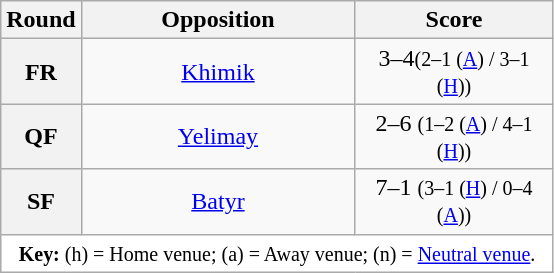<table class="wikitable plainrowheaders" style="text-align:center;margin:0">
<tr>
<th scope="col" style="width:35px">Round</th>
<th scope="col" style="width:175px">Opposition</th>
<th scope="col" style="width:125px">Score</th>
</tr>
<tr>
<th scope=row style="text-align:center">FR</th>
<td><a href='#'>Khimik</a></td>
<td>3–4<small>(2–1 (<a href='#'>A</a>) / 3–1  (<a href='#'>H</a>))</small></td>
</tr>
<tr>
<th scope=row style="text-align:center">QF</th>
<td><a href='#'>Yelimay</a></td>
<td>2–6 <small>(1–2 (<a href='#'>A</a>) / 4–1 (<a href='#'>H</a>))</small></td>
</tr>
<tr>
<th scope=row style="text-align:center">SF</th>
<td><a href='#'>Batyr</a></td>
<td>7–1 <small>(3–1 (<a href='#'>H</a>) / 0–4 (<a href='#'>A</a>))</small></td>
</tr>
<tr>
<td colspan="3" style="background-color:white"><small><strong>Key:</strong> (h) = Home venue; (a) = Away venue; (n) = <a href='#'>Neutral venue</a>.</small></td>
</tr>
</table>
